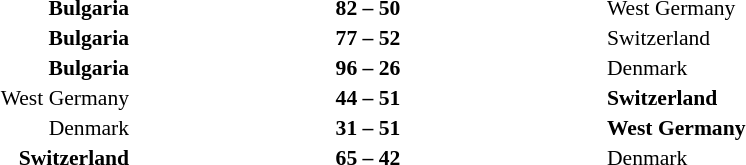<table width=75% cellspacing=1>
<tr>
<th width=25%></th>
<th width=25%></th>
<th width=25%></th>
</tr>
<tr style=font-size:90%>
<td align=right><strong>Bulgaria</strong></td>
<td align=center><strong>82 – 50</strong></td>
<td>West Germany</td>
</tr>
<tr style=font-size:90%>
<td align=right><strong>Bulgaria</strong></td>
<td align=center><strong>77 – 52</strong></td>
<td>Switzerland</td>
</tr>
<tr style=font-size:90%>
<td align=right><strong>Bulgaria</strong></td>
<td align=center><strong>96 – 26</strong></td>
<td>Denmark</td>
</tr>
<tr style=font-size:90%>
<td align=right>West Germany</td>
<td align=center><strong>44 – 51</strong></td>
<td><strong>Switzerland</strong></td>
</tr>
<tr style=font-size:90%>
<td align=right>Denmark</td>
<td align=center><strong>31 – 51</strong></td>
<td><strong>West Germany</strong></td>
</tr>
<tr style=font-size:90%>
<td align=right><strong>Switzerland</strong></td>
<td align=center><strong>65 – 42</strong></td>
<td>Denmark</td>
</tr>
</table>
